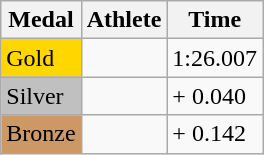<table class="wikitable">
<tr>
<th>Medal</th>
<th>Athlete</th>
<th>Time</th>
</tr>
<tr>
<td bgcolor="gold">Gold</td>
<td></td>
<td>1:26.007</td>
</tr>
<tr>
<td bgcolor="silver">Silver</td>
<td></td>
<td>+ 0.040</td>
</tr>
<tr>
<td bgcolor="CC9966">Bronze</td>
<td></td>
<td>+ 0.142</td>
</tr>
</table>
